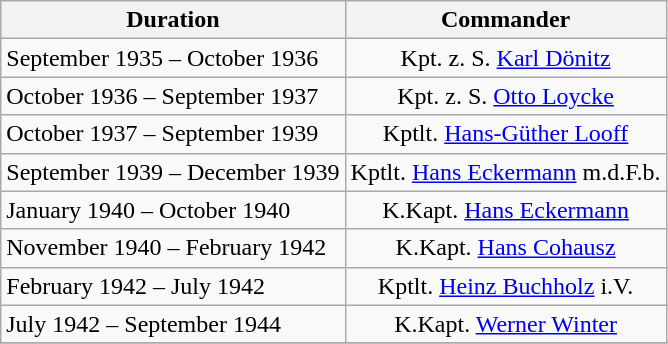<table class="wikitable">
<tr>
<th align="left">Duration</th>
<th align="center">Commander</th>
</tr>
<tr>
<td align="left">September 1935 – October 1936</td>
<td align="center">Kpt. z. S. <a href='#'>Karl Dönitz</a></td>
</tr>
<tr>
<td align="left">October 1936 – September 1937</td>
<td align="center">Kpt. z. S. <a href='#'>Otto Loycke</a></td>
</tr>
<tr>
<td align="left">October 1937 – September 1939</td>
<td align="center">Kptlt. <a href='#'>Hans-Güther Looff</a></td>
</tr>
<tr>
<td align="left">September 1939 – December 1939</td>
<td align="center">Kptlt. <a href='#'>Hans Eckermann</a> m.d.F.b.</td>
</tr>
<tr>
<td align="left">January 1940 – October 1940</td>
<td align="center">K.Kapt. <a href='#'>Hans Eckermann</a></td>
</tr>
<tr>
<td align="left">November 1940 – February 1942</td>
<td align="center">K.Kapt. <a href='#'>Hans Cohausz</a></td>
</tr>
<tr>
<td align="left">February 1942 – July 1942</td>
<td align="center">Kptlt. <a href='#'>Heinz Buchholz</a> i.V.</td>
</tr>
<tr>
<td align="left">July 1942 – September 1944</td>
<td align="center">K.Kapt. <a href='#'>Werner Winter</a></td>
</tr>
<tr>
</tr>
</table>
